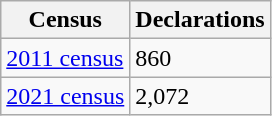<table class="wikitable sortable">
<tr>
<th>Census</th>
<th>Declarations</th>
</tr>
<tr>
<td><a href='#'>2011 census</a></td>
<td>860</td>
</tr>
<tr>
<td><a href='#'>2021 census</a></td>
<td>2,072</td>
</tr>
</table>
